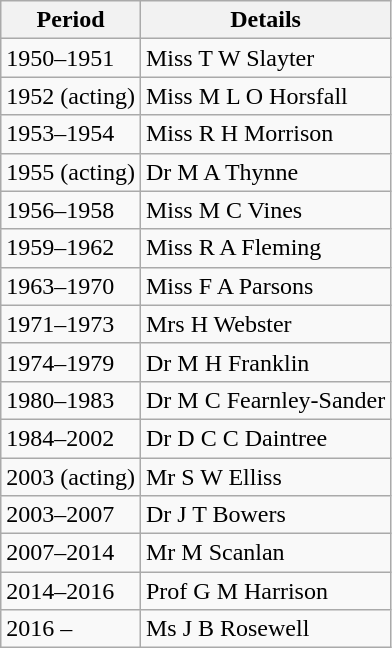<table class="wikitable">
<tr>
<th>Period</th>
<th>Details</th>
</tr>
<tr>
<td>1950–1951</td>
<td>Miss T W Slayter</td>
</tr>
<tr>
<td>1952 (acting)</td>
<td>Miss M L O Horsfall</td>
</tr>
<tr>
<td>1953–1954</td>
<td>Miss R H Morrison</td>
</tr>
<tr>
<td>1955 (acting)</td>
<td>Dr M A Thynne</td>
</tr>
<tr>
<td>1956–1958</td>
<td>Miss M C Vines</td>
</tr>
<tr>
<td>1959–1962</td>
<td>Miss R A Fleming</td>
</tr>
<tr>
<td>1963–1970</td>
<td>Miss F A Parsons</td>
</tr>
<tr>
<td>1971–1973</td>
<td>Mrs H Webster</td>
</tr>
<tr>
<td>1974–1979</td>
<td>Dr M H Franklin</td>
</tr>
<tr>
<td>1980–1983</td>
<td>Dr M C Fearnley-Sander</td>
</tr>
<tr>
<td>1984–2002</td>
<td>Dr D C C Daintree</td>
</tr>
<tr>
<td>2003 (acting)</td>
<td>Mr S W Elliss</td>
</tr>
<tr>
<td>2003–2007</td>
<td>Dr J T Bowers</td>
</tr>
<tr>
<td>2007–2014</td>
<td>Mr M Scanlan</td>
</tr>
<tr>
<td>2014–2016</td>
<td>Prof G M Harrison</td>
</tr>
<tr>
<td>2016 –</td>
<td>Ms J B Rosewell</td>
</tr>
</table>
